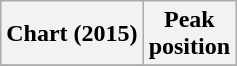<table class="wikitable plainrowheaders" style="text-align:center">
<tr>
<th scope="col">Chart (2015)</th>
<th scope="col">Peak<br> position</th>
</tr>
<tr>
</tr>
</table>
